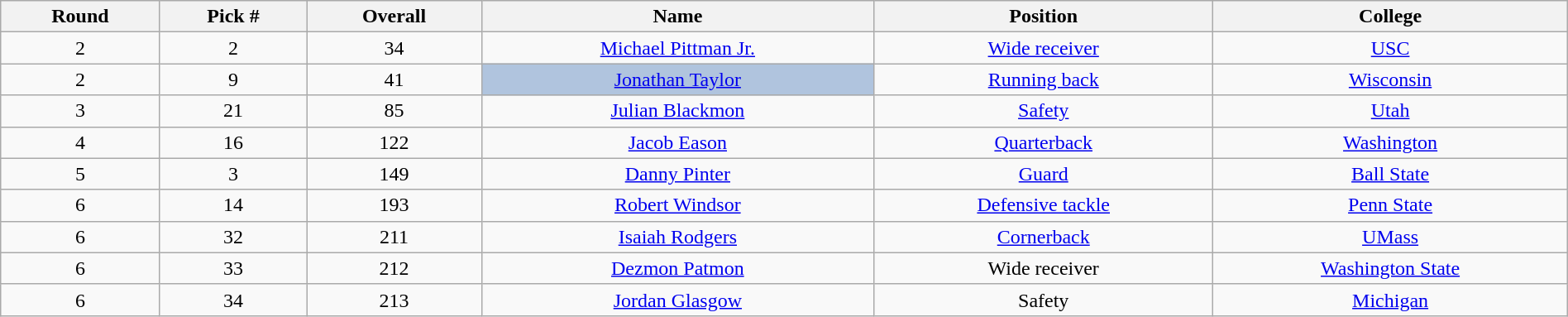<table class="wikitable sortable sortable" style="width: 100%; text-align:center">
<tr>
<th>Round</th>
<th>Pick #</th>
<th>Overall</th>
<th>Name</th>
<th>Position</th>
<th>College</th>
</tr>
<tr>
<td>2</td>
<td>2</td>
<td>34</td>
<td><a href='#'>Michael Pittman Jr.</a></td>
<td><a href='#'>Wide receiver</a></td>
<td><a href='#'>USC</a></td>
</tr>
<tr>
<td>2</td>
<td>9</td>
<td>41</td>
<td bgcolor=lightsteelblue><a href='#'>Jonathan Taylor</a></td>
<td><a href='#'>Running back</a></td>
<td><a href='#'>Wisconsin</a></td>
</tr>
<tr>
<td>3</td>
<td>21</td>
<td>85</td>
<td><a href='#'>Julian Blackmon</a></td>
<td><a href='#'>Safety</a></td>
<td><a href='#'>Utah</a></td>
</tr>
<tr>
<td>4</td>
<td>16</td>
<td>122</td>
<td><a href='#'>Jacob Eason</a></td>
<td><a href='#'>Quarterback</a></td>
<td><a href='#'>Washington</a></td>
</tr>
<tr>
<td>5</td>
<td>3</td>
<td>149</td>
<td><a href='#'>Danny Pinter</a></td>
<td><a href='#'>Guard</a></td>
<td><a href='#'>Ball State</a></td>
</tr>
<tr>
<td>6</td>
<td>14</td>
<td>193</td>
<td><a href='#'>Robert Windsor</a></td>
<td><a href='#'>Defensive tackle</a></td>
<td><a href='#'>Penn State</a></td>
</tr>
<tr>
<td>6</td>
<td>32</td>
<td>211</td>
<td><a href='#'>Isaiah Rodgers</a></td>
<td><a href='#'>Cornerback</a></td>
<td><a href='#'>UMass</a></td>
</tr>
<tr>
<td>6</td>
<td>33</td>
<td>212</td>
<td><a href='#'>Dezmon Patmon</a></td>
<td>Wide receiver</td>
<td><a href='#'>Washington State</a></td>
</tr>
<tr>
<td>6</td>
<td>34</td>
<td>213</td>
<td><a href='#'>Jordan Glasgow</a></td>
<td>Safety</td>
<td><a href='#'>Michigan</a></td>
</tr>
</table>
